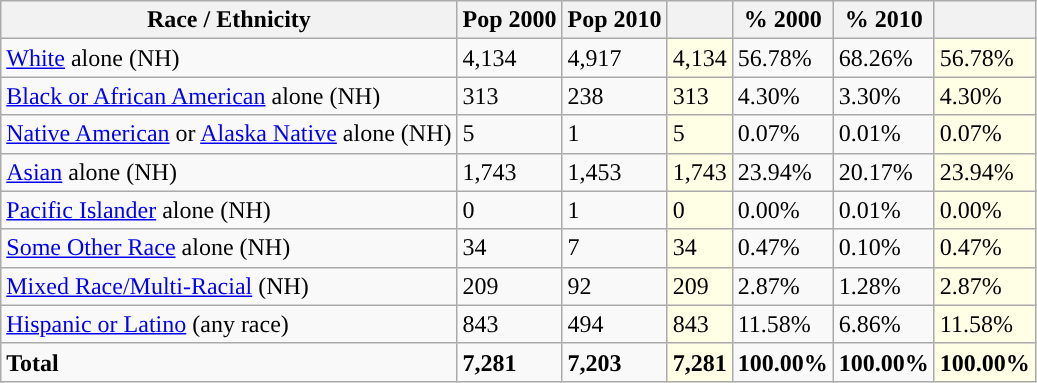<table class="wikitable">
<tr>
<th>Race / Ethnicity</th>
<th>Pop 2000</th>
<th>Pop 2010</th>
<th></th>
<th>% 2000</th>
<th>% 2010</th>
<th></th>
</tr>
<tr>
<td><a href='#'>White</a> alone (NH)</td>
<td>4,134</td>
<td>4,917</td>
<td style='background: #ffffe6;'>4,134</td>
<td>56.78%</td>
<td>68.26%</td>
<td style='background: #ffffe6;'>56.78%</td>
</tr>
<tr>
<td><a href='#'>Black or African American</a> alone (NH)</td>
<td>313</td>
<td>238</td>
<td style='background: #ffffe6;'>313</td>
<td>4.30%</td>
<td>3.30%</td>
<td style='background: #ffffe6;'>4.30%</td>
</tr>
<tr>
<td><a href='#'>Native American</a> or <a href='#'>Alaska Native</a> alone (NH)</td>
<td>5</td>
<td>1</td>
<td style='background: #ffffe6;'>5</td>
<td>0.07%</td>
<td>0.01%</td>
<td style='background: #ffffe6;'>0.07%</td>
</tr>
<tr>
<td><a href='#'>Asian</a> alone (NH)</td>
<td>1,743</td>
<td>1,453</td>
<td style='background: #ffffe6;'>1,743</td>
<td>23.94%</td>
<td>20.17%</td>
<td style='background: #ffffe6;'>23.94%</td>
</tr>
<tr>
<td><a href='#'>Pacific Islander</a> alone (NH)</td>
<td>0</td>
<td>1</td>
<td style='background: #ffffe6;'>0</td>
<td>0.00%</td>
<td>0.01%</td>
<td style='background: #ffffe6;'>0.00%</td>
</tr>
<tr>
<td><a href='#'>Some Other Race</a> alone (NH)</td>
<td>34</td>
<td>7</td>
<td style='background: #ffffe6;'>34</td>
<td>0.47%</td>
<td>0.10%</td>
<td style='background: #ffffe6;'>0.47%</td>
</tr>
<tr>
<td><a href='#'>Mixed Race/Multi-Racial</a> (NH)</td>
<td>209</td>
<td>92</td>
<td style='background: #ffffe6;'>209</td>
<td>2.87%</td>
<td>1.28%</td>
<td style='background: #ffffe6;'>2.87%</td>
</tr>
<tr>
<td><a href='#'>Hispanic or Latino</a> (any race)</td>
<td>843</td>
<td>494</td>
<td style='background: #ffffe6;'>843</td>
<td>11.58%</td>
<td>6.86%</td>
<td style='background: #ffffe6;'>11.58%</td>
</tr>
<tr>
<td><strong>Total</strong></td>
<td><strong>7,281</strong></td>
<td><strong>7,203</strong></td>
<td style='background: #ffffe6;'><strong>7,281</strong></td>
<td><strong>100.00%</strong></td>
<td><strong>100.00%</strong></td>
<td style='background: #ffffe6;'><strong>100.00%</strong></td>
</tr>
</table>
